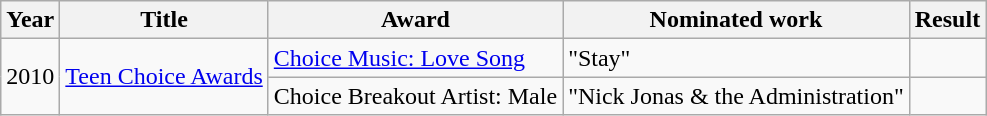<table class="wikitable">
<tr>
<th>Year</th>
<th>Title</th>
<th>Award</th>
<th>Nominated work</th>
<th>Result</th>
</tr>
<tr>
<td rowspan="2">2010</td>
<td rowspan="2"><a href='#'>Teen Choice Awards</a></td>
<td><a href='#'>Choice Music: Love Song</a></td>
<td>"Stay"</td>
<td></td>
</tr>
<tr>
<td>Choice Breakout Artist: Male </td>
<td>"Nick Jonas & the Administration"</td>
<td></td>
</tr>
</table>
